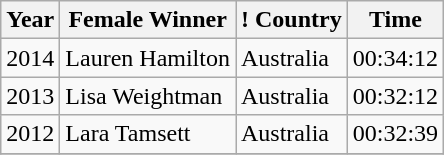<table class="wikitable">
<tr>
<th>Year</th>
<th>Female Winner </th>
<th>! Country</th>
<th>Time</th>
</tr>
<tr>
<td>2014</td>
<td>Lauren Hamilton</td>
<td>Australia</td>
<td>00:34:12</td>
</tr>
<tr>
<td>2013</td>
<td>Lisa Weightman</td>
<td>Australia</td>
<td>00:32:12</td>
</tr>
<tr>
<td>2012</td>
<td>Lara Tamsett</td>
<td>Australia</td>
<td>00:32:39</td>
</tr>
<tr>
</tr>
</table>
